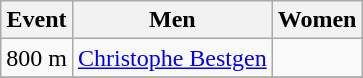<table class=wikitable style="font-size:100%">
<tr>
<th>Event</th>
<th>Men</th>
<th>Women</th>
</tr>
<tr>
<td>800 m</td>
<td><a href='#'>Christophe Bestgen</a></td>
<td></td>
</tr>
<tr>
</tr>
</table>
